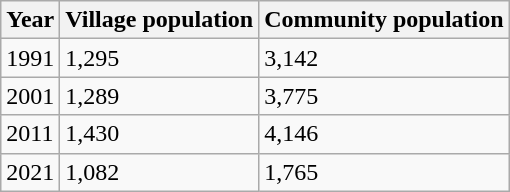<table class=wikitable>
<tr>
<th>Year</th>
<th>Village population</th>
<th>Community population</th>
</tr>
<tr>
<td>1991</td>
<td>1,295</td>
<td>3,142</td>
</tr>
<tr>
<td>2001</td>
<td>1,289</td>
<td>3,775</td>
</tr>
<tr>
<td>2011</td>
<td>1,430</td>
<td>4,146</td>
</tr>
<tr>
<td>2021</td>
<td>1,082</td>
<td>1,765</td>
</tr>
</table>
